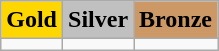<table class=wikitable>
<tr>
<td align=center bgcolor=gold> <strong>Gold</strong></td>
<td align=center bgcolor=silver> <strong>Silver</strong></td>
<td align=center bgcolor=cc9966> <strong>Bronze</strong></td>
</tr>
<tr>
<td></td>
<td></td>
<td></td>
</tr>
</table>
